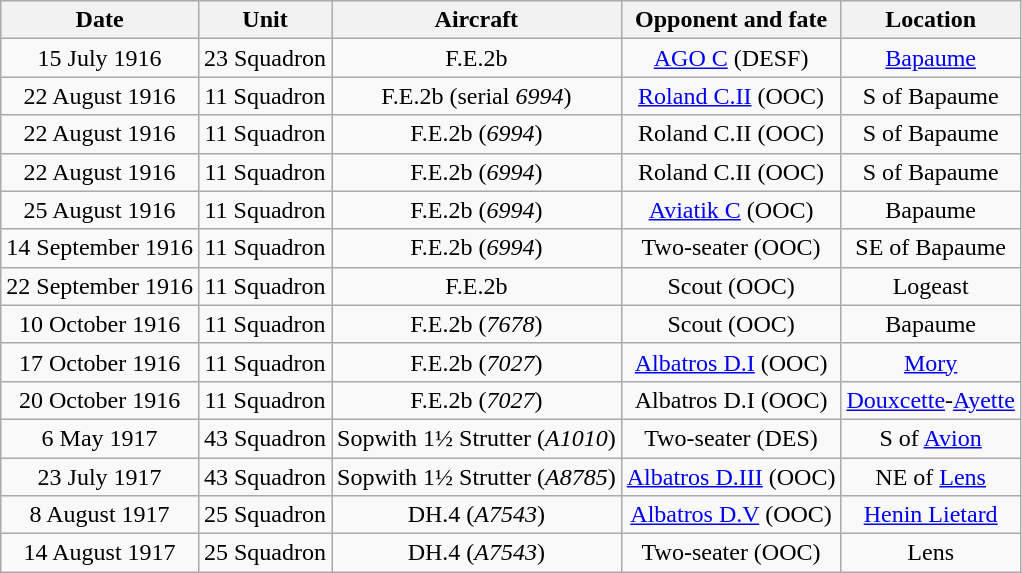<table class="wikitable sortable" style="text-align:center">
<tr>
<th>Date</th>
<th>Unit</th>
<th>Aircraft</th>
<th>Opponent and fate</th>
<th>Location</th>
</tr>
<tr>
<td>15 July 1916</td>
<td>23 Squadron</td>
<td>F.E.2b</td>
<td><a href='#'>AGO C</a> (DESF)</td>
<td><a href='#'>Bapaume</a></td>
</tr>
<tr>
<td>22 August 1916</td>
<td>11 Squadron</td>
<td>F.E.2b (serial <em>6994</em>)</td>
<td><a href='#'>Roland C.II</a> (OOC)</td>
<td>S of Bapaume</td>
</tr>
<tr>
<td>22 August 1916</td>
<td>11 Squadron</td>
<td>F.E.2b (<em>6994</em>)</td>
<td>Roland C.II (OOC)</td>
<td>S of Bapaume</td>
</tr>
<tr>
<td>22 August 1916</td>
<td>11 Squadron</td>
<td>F.E.2b (<em>6994</em>)</td>
<td>Roland C.II (OOC)</td>
<td>S of Bapaume</td>
</tr>
<tr>
<td>25 August 1916</td>
<td>11 Squadron</td>
<td>F.E.2b (<em>6994</em>)</td>
<td><a href='#'>Aviatik C</a> (OOC)</td>
<td>Bapaume</td>
</tr>
<tr>
<td>14 September 1916</td>
<td>11 Squadron</td>
<td>F.E.2b (<em>6994</em>)</td>
<td>Two-seater (OOC)</td>
<td>SE of Bapaume</td>
</tr>
<tr>
<td>22 September 1916</td>
<td>11 Squadron</td>
<td>F.E.2b</td>
<td>Scout (OOC)</td>
<td>Logeast</td>
</tr>
<tr>
<td>10 October 1916</td>
<td>11 Squadron</td>
<td>F.E.2b (<em>7678</em>)</td>
<td>Scout (OOC)</td>
<td>Bapaume</td>
</tr>
<tr>
<td>17 October 1916</td>
<td>11 Squadron</td>
<td>F.E.2b (<em>7027</em>)</td>
<td><a href='#'>Albatros D.I</a> (OOC)</td>
<td><a href='#'>Mory</a></td>
</tr>
<tr>
<td>20 October 1916</td>
<td>11 Squadron</td>
<td>F.E.2b (<em>7027</em>)</td>
<td>Albatros D.I (OOC)</td>
<td><a href='#'>Douxcette</a>-<a href='#'>Ayette</a></td>
</tr>
<tr>
<td>6 May 1917</td>
<td>43 Squadron</td>
<td>Sopwith 1½ Strutter (<em>A1010</em>)</td>
<td>Two-seater (DES)</td>
<td>S of <a href='#'>Avion</a></td>
</tr>
<tr>
<td>23 July 1917</td>
<td>43 Squadron</td>
<td>Sopwith 1½ Strutter (<em>A8785</em>)</td>
<td><a href='#'>Albatros D.III</a> (OOC)</td>
<td>NE of <a href='#'>Lens</a></td>
</tr>
<tr>
<td>8 August 1917</td>
<td>25 Squadron</td>
<td>DH.4 (<em>A7543</em>)</td>
<td><a href='#'>Albatros D.V</a> (OOC)</td>
<td><a href='#'>Henin Lietard</a></td>
</tr>
<tr>
<td>14 August 1917</td>
<td>25 Squadron</td>
<td>DH.4 (<em>A7543</em>)</td>
<td>Two-seater (OOC)</td>
<td>Lens</td>
</tr>
</table>
